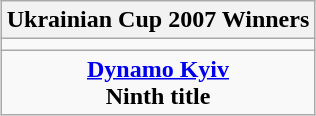<table class="wikitable" style="text-align: center; margin: 0 auto;">
<tr>
<th>Ukrainian Cup 2007 Winners</th>
</tr>
<tr>
<td></td>
</tr>
<tr>
<td><strong><a href='#'>Dynamo Kyiv</a></strong><br><strong>Ninth title</strong></td>
</tr>
</table>
